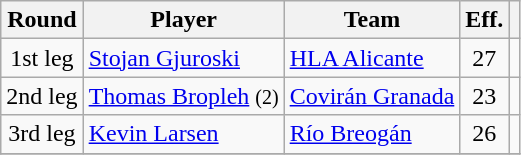<table class="wikitable sortable" style="text-align: center;">
<tr>
<th>Round</th>
<th>Player</th>
<th>Team</th>
<th>Eff.</th>
<th></th>
</tr>
<tr>
<td>1st leg</td>
<td style="text-align:left;"> <a href='#'>Stojan Gjuroski</a></td>
<td style="text-align:left;"><a href='#'>HLA Alicante</a></td>
<td>27</td>
<td></td>
</tr>
<tr>
<td>2nd leg</td>
<td style="text-align:left;"> <a href='#'>Thomas Bropleh</a> <small>(2)</small></td>
<td style="text-align:left;"><a href='#'>Covirán Granada</a></td>
<td>23</td>
<td></td>
</tr>
<tr>
<td>3rd leg</td>
<td style="text-align:left;"> <a href='#'>Kevin Larsen</a></td>
<td style="text-align:left;"><a href='#'>Río Breogán</a></td>
<td>26</td>
<td></td>
</tr>
<tr>
</tr>
</table>
